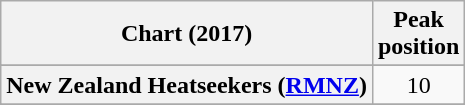<table class="wikitable sortable plainrowheaders" style="text-align:center">
<tr>
<th>Chart (2017)</th>
<th>Peak<br>position</th>
</tr>
<tr>
</tr>
<tr>
</tr>
<tr>
<th scope="row">New Zealand Heatseekers (<a href='#'>RMNZ</a>)</th>
<td>10</td>
</tr>
<tr>
</tr>
<tr>
</tr>
<tr>
</tr>
<tr>
</tr>
<tr>
</tr>
</table>
